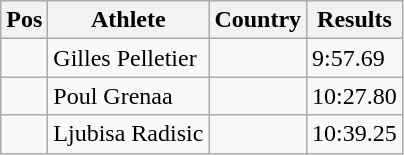<table class="wikitable wikble">
<tr>
<th>Pos</th>
<th>Athlete</th>
<th>Country</th>
<th>Results</th>
</tr>
<tr>
<td align="center"></td>
<td>Gilles Pelletier</td>
<td></td>
<td>9:57.69</td>
</tr>
<tr>
<td align="center"></td>
<td>Poul Grenaa</td>
<td></td>
<td>10:27.80</td>
</tr>
<tr>
<td align="center"></td>
<td>Ljubisa Radisic</td>
<td></td>
<td>10:39.25</td>
</tr>
</table>
